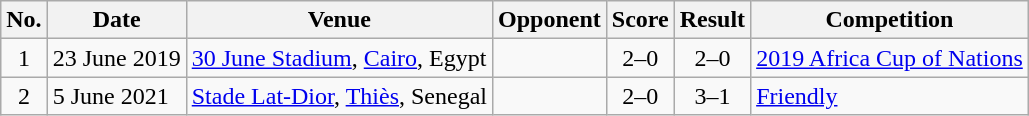<table class="wikitable sortable">
<tr>
<th scope="col">No.</th>
<th scope="col">Date</th>
<th scope="col">Venue</th>
<th scope="col">Opponent</th>
<th scope="col">Score</th>
<th scope="col">Result</th>
<th scope="col">Competition</th>
</tr>
<tr>
<td align="center">1</td>
<td>23 June 2019</td>
<td><a href='#'>30 June Stadium</a>, <a href='#'>Cairo</a>, Egypt</td>
<td></td>
<td align="center">2–0</td>
<td align="center">2–0</td>
<td><a href='#'>2019 Africa Cup of Nations</a></td>
</tr>
<tr>
<td align="center">2</td>
<td>5 June 2021</td>
<td><a href='#'>Stade Lat-Dior</a>, <a href='#'>Thiès</a>, Senegal</td>
<td></td>
<td align="center">2–0</td>
<td align="center">3–1</td>
<td><a href='#'>Friendly</a></td>
</tr>
</table>
